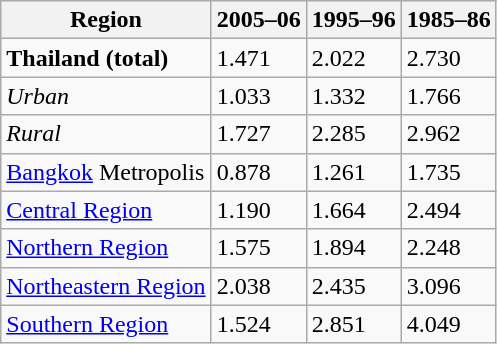<table class="wikitable sortable">
<tr>
<th>Region</th>
<th>2005–06</th>
<th>1995–96</th>
<th>1985–86</th>
</tr>
<tr>
<td><strong>Thailand (total)</strong></td>
<td>1.471</td>
<td>2.022</td>
<td>2.730</td>
</tr>
<tr>
<td><em>Urban</em></td>
<td>1.033</td>
<td>1.332</td>
<td>1.766</td>
</tr>
<tr>
<td><em>Rural</em></td>
<td>1.727</td>
<td>2.285</td>
<td>2.962</td>
</tr>
<tr>
<td><a href='#'>Bangkok</a> Metropolis</td>
<td>0.878</td>
<td>1.261</td>
<td>1.735</td>
</tr>
<tr>
<td><a href='#'>Central Region</a></td>
<td>1.190</td>
<td>1.664</td>
<td>2.494</td>
</tr>
<tr>
<td><a href='#'>Northern Region</a></td>
<td>1.575</td>
<td>1.894</td>
<td>2.248</td>
</tr>
<tr>
<td><a href='#'>Northeastern Region</a></td>
<td>2.038</td>
<td>2.435</td>
<td>3.096</td>
</tr>
<tr>
<td><a href='#'>Southern Region</a></td>
<td>1.524</td>
<td>2.851</td>
<td>4.049</td>
</tr>
</table>
